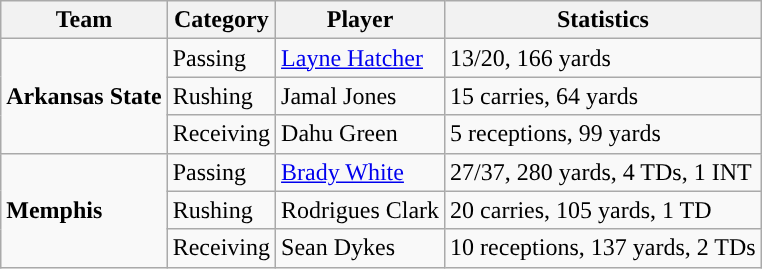<table class="wikitable" style="float: left;">
<tr>
<th>Team</th>
<th>Category</th>
<th>Player</th>
<th>Statistics</th>
</tr>
<tr>
<td rowspan=3><strong>Arkansas State</strong></td>
<td>Passing</td>
<td><a href='#'>Layne Hatcher</a></td>
<td>13/20, 166 yards</td>
</tr>
<tr>
<td>Rushing</td>
<td>Jamal Jones</td>
<td>15 carries, 64 yards</td>
</tr>
<tr>
<td>Receiving</td>
<td>Dahu Green</td>
<td>5 receptions, 99 yards</td>
</tr>
<tr>
<td rowspan=3><strong>Memphis</strong></td>
<td>Passing</td>
<td><a href='#'>Brady White</a></td>
<td>27/37, 280 yards, 4 TDs, 1 INT</td>
</tr>
<tr>
<td>Rushing</td>
<td>Rodrigues Clark</td>
<td>20 carries, 105 yards, 1 TD</td>
</tr>
<tr>
<td>Receiving</td>
<td>Sean Dykes</td>
<td>10 receptions, 137 yards, 2 TDs</td>
</tr>
</table>
